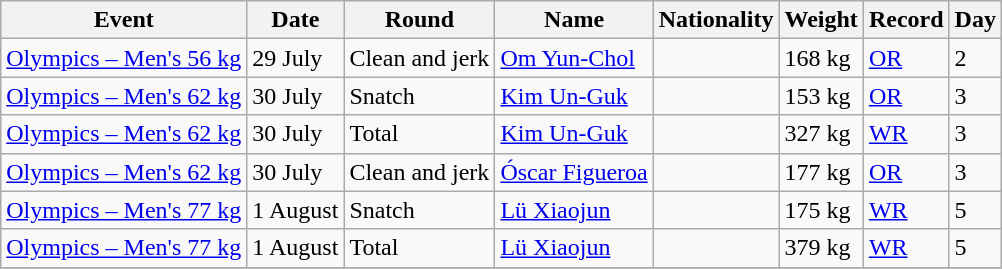<table class="wikitable sortable" border="1">
<tr>
<th scope="col" class="unsortable">Event</th>
<th ! scope="col" class="unsortable">Date</th>
<th scope="col" class="unsortable">Round</th>
<th scope="col" class="unsortable">Name</th>
<th scope="col" class="unsortable">Nationality</th>
<th scope="col" class="unsortable">Weight</th>
<th scope="col" class="unsortable">Record</th>
<th scope="col">Day</th>
</tr>
<tr>
<td><a href='#'>Olympics – Men's 56 kg</a></td>
<td>29 July</td>
<td>Clean and jerk</td>
<td><a href='#'>Om Yun-Chol</a></td>
<td align=left></td>
<td>168 kg</td>
<td><a href='#'>OR</a></td>
<td>2</td>
</tr>
<tr>
<td><a href='#'>Olympics – Men's 62 kg</a></td>
<td>30 July</td>
<td>Snatch</td>
<td><a href='#'>Kim Un-Guk</a></td>
<td align=left></td>
<td>153 kg</td>
<td><a href='#'>OR</a></td>
<td>3</td>
</tr>
<tr>
<td><a href='#'>Olympics – Men's 62 kg</a></td>
<td>30 July</td>
<td>Total</td>
<td><a href='#'>Kim Un-Guk</a></td>
<td align=left></td>
<td>327 kg</td>
<td><a href='#'>WR</a></td>
<td>3</td>
</tr>
<tr>
<td><a href='#'>Olympics – Men's 62 kg</a></td>
<td>30 July</td>
<td>Clean and jerk</td>
<td><a href='#'>Óscar Figueroa</a></td>
<td align=left></td>
<td>177 kg</td>
<td><a href='#'>OR</a></td>
<td>3</td>
</tr>
<tr>
<td><a href='#'>Olympics – Men's 77 kg</a></td>
<td>1 August</td>
<td>Snatch</td>
<td><a href='#'>Lü Xiaojun</a></td>
<td align=left></td>
<td>175 kg</td>
<td><a href='#'>WR</a></td>
<td>5</td>
</tr>
<tr>
<td><a href='#'>Olympics – Men's 77 kg</a></td>
<td>1 August</td>
<td>Total</td>
<td><a href='#'>Lü Xiaojun</a></td>
<td align=left></td>
<td>379 kg</td>
<td><a href='#'>WR</a></td>
<td>5</td>
</tr>
<tr>
</tr>
</table>
